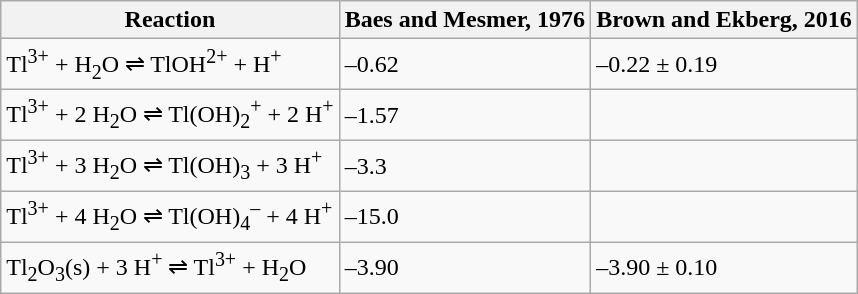<table class="wikitable">
<tr>
<th>Reaction</th>
<th>Baes and Mesmer, 1976</th>
<th>Brown and Ekberg, 2016</th>
</tr>
<tr>
<td>Tl<sup>3+</sup> + H<sub>2</sub>O ⇌ TlOH<sup>2+</sup> + H<sup>+</sup></td>
<td>–0.62</td>
<td>–0.22 ± 0.19</td>
</tr>
<tr>
<td>Tl<sup>3+</sup> + 2 H<sub>2</sub>O ⇌ Tl(OH)<sub>2</sub><sup>+</sup> + 2 H<sup>+</sup></td>
<td>–1.57</td>
<td></td>
</tr>
<tr>
<td>Tl<sup>3+</sup> + 3 H<sub>2</sub>O ⇌ Tl(OH)<sub>3</sub> + 3 H<sup>+</sup></td>
<td>–3.3</td>
<td></td>
</tr>
<tr>
<td>Tl<sup>3+</sup> + 4 H<sub>2</sub>O ⇌ Tl(OH)<sub>4</sub><sup>–</sup> + 4 H<sup>+</sup></td>
<td>–15.0</td>
<td></td>
</tr>
<tr>
<td> Tl<sub>2</sub>O<sub>3</sub>(s) + 3 H<sup>+</sup> ⇌ Tl<sup>3+</sup> +  H<sub>2</sub>O</td>
<td>–3.90</td>
<td>–3.90 ± 0.10</td>
</tr>
</table>
